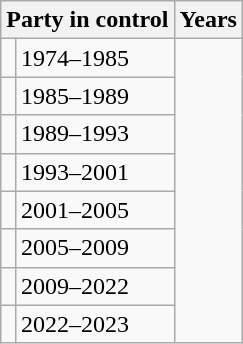<table class="wikitable">
<tr>
<th colspan="2">Party in control</th>
<th>Years</th>
</tr>
<tr>
<td></td>
<td>1974–1985</td>
</tr>
<tr>
<td></td>
<td>1985–1989</td>
</tr>
<tr>
<td></td>
<td>1989–1993</td>
</tr>
<tr>
<td></td>
<td>1993–2001</td>
</tr>
<tr>
<td></td>
<td>2001–2005</td>
</tr>
<tr>
<td></td>
<td>2005–2009</td>
</tr>
<tr>
<td></td>
<td>2009–2022</td>
</tr>
<tr>
<td></td>
<td>2022–2023</td>
</tr>
</table>
